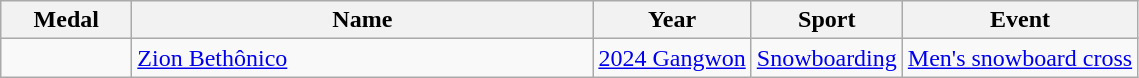<table class="wikitable sortable">
<tr>
<th style="width:5em;">Medal</th>
<th width=300>Name</th>
<th>Year</th>
<th>Sport</th>
<th>Event</th>
</tr>
<tr>
<td></td>
<td><a href='#'>Zion Bethônico</a></td>
<td><a href='#'>2024 Gangwon</a></td>
<td><a href='#'>Snowboarding</a></td>
<td><a href='#'>Men's snowboard cross</a></td>
</tr>
</table>
